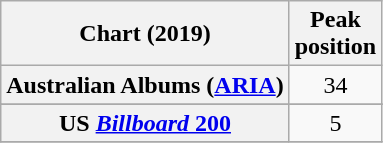<table class="wikitable sortable plainrowheaders" style="text-align:center">
<tr>
<th scope="col">Chart (2019)</th>
<th scope="col">Peak<br>position</th>
</tr>
<tr>
<th scope="row">Australian Albums (<a href='#'>ARIA</a>)</th>
<td>34</td>
</tr>
<tr>
</tr>
<tr>
</tr>
<tr>
</tr>
<tr>
</tr>
<tr>
</tr>
<tr>
</tr>
<tr>
<th scope="row">US <a href='#'><em>Billboard</em> 200</a></th>
<td>5</td>
</tr>
<tr>
</tr>
</table>
